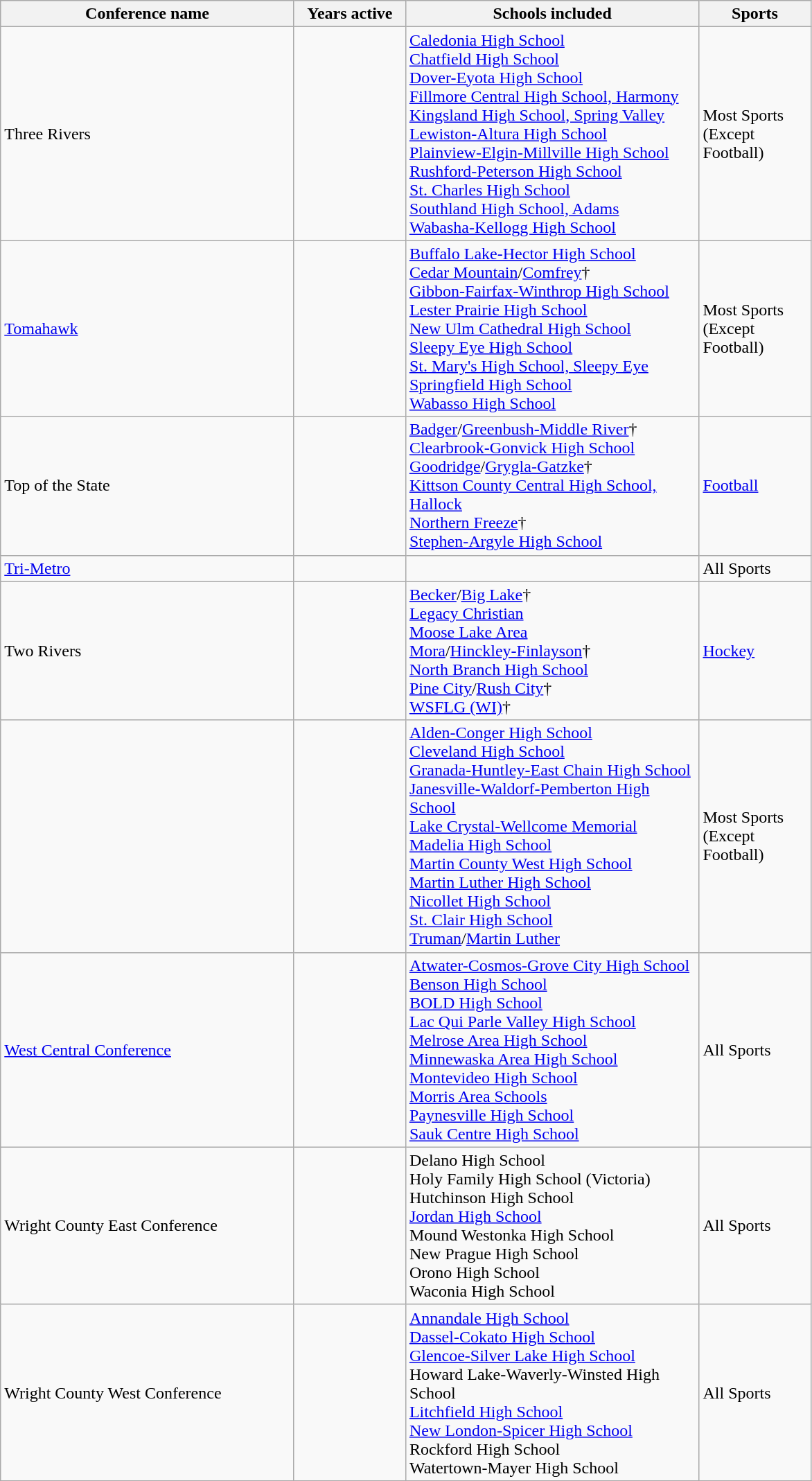<table class="wikitable">
<tr>
<th width="275">Conference name</th>
<th width="100">Years active</th>
<th width="275">Schools included</th>
<th width="100">Sports</th>
</tr>
<tr>
<td>Three Rivers</td>
<td></td>
<td><a href='#'>Caledonia High School</a><br><a href='#'>Chatfield High School</a><br><a href='#'>Dover-Eyota High School</a><br><a href='#'>Fillmore Central High School, Harmony</a><br><a href='#'>Kingsland High School, Spring Valley</a><br><a href='#'>Lewiston-Altura High School</a><br><a href='#'>Plainview-Elgin-Millville High School</a><br><a href='#'>Rushford-Peterson High School</a><br><a href='#'>St. Charles High School</a><br><a href='#'>Southland High School, Adams</a><br><a href='#'>Wabasha-Kellogg High School</a></td>
<td>Most Sports (Except Football)</td>
</tr>
<tr>
<td><a href='#'>Tomahawk</a></td>
<td></td>
<td><a href='#'>Buffalo Lake-Hector High School</a><br> <a href='#'>Cedar Mountain</a>/<a href='#'>Comfrey</a>†<br> <a href='#'>Gibbon-Fairfax-Winthrop High School</a><br> <a href='#'>Lester Prairie High School</a><br> <a href='#'>New Ulm Cathedral High School</a><br> <a href='#'>Sleepy Eye High School</a><br> <a href='#'>St. Mary's High School, Sleepy Eye</a><br> <a href='#'>Springfield High School</a><br> <a href='#'>Wabasso High School</a></td>
<td>Most Sports (Except Football)</td>
</tr>
<tr>
<td>Top of the State</td>
<td></td>
<td><a href='#'>Badger</a>/<a href='#'>Greenbush-Middle River</a>†<br><a href='#'>Clearbrook-Gonvick High School</a><br><a href='#'>Goodridge</a>/<a href='#'>Grygla-Gatzke</a>†<br><a href='#'>Kittson County Central High School, Hallock</a><br><a href='#'>Northern Freeze</a>†<br><a href='#'>Stephen-Argyle High School</a></td>
<td><a href='#'>Football</a></td>
</tr>
<tr>
<td><a href='#'>Tri-Metro</a></td>
<td></td>
<td></td>
<td>All Sports</td>
</tr>
<tr>
<td>Two Rivers</td>
<td></td>
<td><a href='#'>Becker</a>/<a href='#'>Big Lake</a>†<br><a href='#'>Legacy Christian</a><br><a href='#'>Moose Lake Area</a><br><a href='#'>Mora</a>/<a href='#'>Hinckley-Finlayson</a>†<br><a href='#'>North Branch High School</a><br><a href='#'>Pine City</a>/<a href='#'>Rush City</a>†<br><a href='#'>WSFLG (WI)</a>†</td>
<td><a href='#'>Hockey</a></td>
</tr>
<tr>
<td></td>
<td></td>
<td><a href='#'>Alden-Conger High School</a><br><a href='#'>Cleveland High School</a><br><a href='#'>Granada-Huntley-East Chain High School</a><br><a href='#'>Janesville-Waldorf-Pemberton High School</a><br><a href='#'>Lake Crystal-Wellcome Memorial</a><br><a href='#'>Madelia High School</a><br><a href='#'>Martin County West High School</a><br><a href='#'>Martin Luther High School</a><br><a href='#'>Nicollet High School</a><br><a href='#'>St. Clair High School</a><br><a href='#'>Truman</a>/<a href='#'>Martin Luther</a></td>
<td>Most Sports (Except Football)</td>
</tr>
<tr>
<td><a href='#'>West Central Conference</a></td>
<td></td>
<td><a href='#'>Atwater-Cosmos-Grove City High School</a><br><a href='#'>Benson High School</a><br><a href='#'>BOLD High School</a><br><a href='#'>Lac Qui Parle Valley High School</a><br><a href='#'>Melrose Area High School</a><br><a href='#'>Minnewaska Area High School</a><br><a href='#'>Montevideo High School</a><br><a href='#'>Morris Area Schools</a><br><a href='#'>Paynesville High School</a><br><a href='#'>Sauk Centre High School</a></td>
<td>All Sports</td>
</tr>
<tr>
<td>Wright County East Conference</td>
<td></td>
<td>Delano High School<br>Holy Family High School (Victoria)<br>Hutchinson High School<br><a href='#'>Jordan High School</a><br>Mound Westonka High School<br>New Prague High School<br>Orono High School<br>Waconia High School</td>
<td>All Sports</td>
</tr>
<tr>
<td>Wright County West Conference</td>
<td></td>
<td><a href='#'>Annandale High School</a><br><a href='#'>Dassel-Cokato High School</a><br><a href='#'>Glencoe-Silver Lake High School</a><br>Howard Lake-Waverly-Winsted High School<br><a href='#'>Litchfield High School</a><br><a href='#'>New London-Spicer High School</a><br>Rockford High School<br>Watertown-Mayer High School</td>
<td>All Sports</td>
</tr>
<tr>
</tr>
</table>
